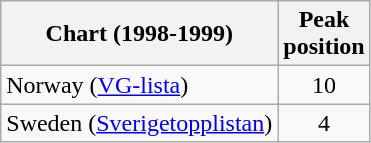<table class="wikitable sortable">
<tr>
<th>Chart (1998-1999)</th>
<th>Peak<br>position</th>
</tr>
<tr>
<td>Norway (<a href='#'>VG-lista</a>)</td>
<td align="center">10</td>
</tr>
<tr>
<td>Sweden (<a href='#'>Sverigetopplistan</a>)</td>
<td align="center">4</td>
</tr>
</table>
